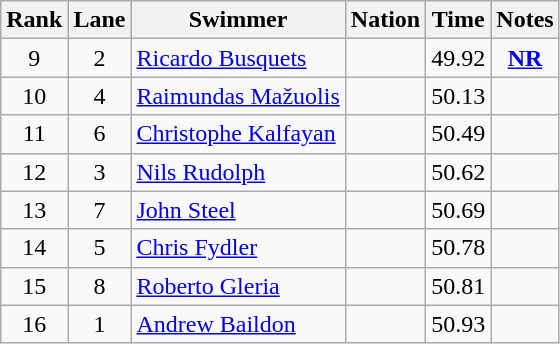<table class="wikitable sortable" style="text-align:center">
<tr>
<th>Rank</th>
<th>Lane</th>
<th>Swimmer</th>
<th>Nation</th>
<th>Time</th>
<th>Notes</th>
</tr>
<tr>
<td>9</td>
<td>2</td>
<td align=left><a href='#'>Ricardo Busquets</a></td>
<td align=left></td>
<td>49.92</td>
<td><strong><a href='#'>NR</a></strong></td>
</tr>
<tr>
<td>10</td>
<td>4</td>
<td align=left><a href='#'>Raimundas Mažuolis</a></td>
<td align=left></td>
<td>50.13</td>
<td></td>
</tr>
<tr>
<td>11</td>
<td>6</td>
<td align=left><a href='#'>Christophe Kalfayan</a></td>
<td align=left></td>
<td>50.49</td>
<td></td>
</tr>
<tr>
<td>12</td>
<td>3</td>
<td align=left><a href='#'>Nils Rudolph</a></td>
<td align=left></td>
<td>50.62</td>
<td></td>
</tr>
<tr>
<td>13</td>
<td>7</td>
<td align=left><a href='#'>John Steel</a></td>
<td align=left></td>
<td>50.69</td>
<td></td>
</tr>
<tr>
<td>14</td>
<td>5</td>
<td align=left><a href='#'>Chris Fydler</a></td>
<td align=left></td>
<td>50.78</td>
<td></td>
</tr>
<tr>
<td>15</td>
<td>8</td>
<td align=left><a href='#'>Roberto Gleria</a></td>
<td align=left></td>
<td>50.81</td>
<td></td>
</tr>
<tr>
<td>16</td>
<td>1</td>
<td align=left><a href='#'>Andrew Baildon</a></td>
<td align=left></td>
<td>50.93</td>
<td></td>
</tr>
</table>
